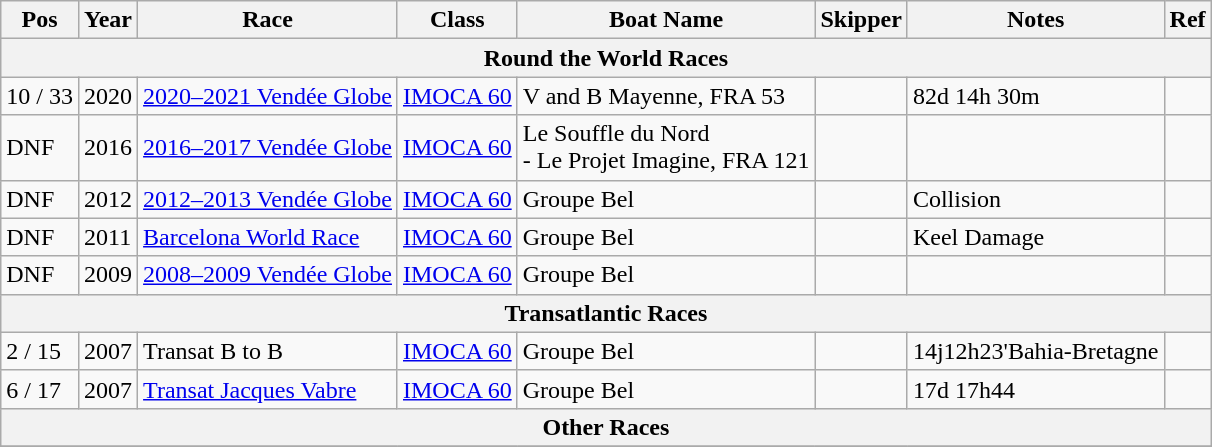<table class="wikitable sortable">
<tr>
<th>Pos</th>
<th>Year</th>
<th>Race</th>
<th>Class</th>
<th>Boat Name</th>
<th>Skipper</th>
<th>Notes</th>
<th>Ref</th>
</tr>
<tr>
<th colspan="8"><strong>Round the World Races</strong></th>
</tr>
<tr>
<td>10 / 33</td>
<td>2020</td>
<td><a href='#'>2020–2021 Vendée Globe</a></td>
<td><a href='#'>IMOCA 60</a></td>
<td>V and B Mayenne, FRA 53</td>
<td></td>
<td>82d 14h 30m</td>
<td></td>
</tr>
<tr>
<td>DNF</td>
<td>2016</td>
<td><a href='#'>2016–2017 Vendée Globe</a></td>
<td><a href='#'>IMOCA 60</a></td>
<td>Le Souffle du Nord <br>- Le Projet Imagine, FRA 121</td>
<td></td>
<td></td>
<td></td>
</tr>
<tr>
<td>DNF</td>
<td>2012</td>
<td><a href='#'>2012–2013 Vendée Globe</a></td>
<td><a href='#'>IMOCA 60</a></td>
<td>Groupe Bel</td>
<td></td>
<td>Collision</td>
<td></td>
</tr>
<tr>
<td>DNF</td>
<td>2011</td>
<td><a href='#'>Barcelona World Race</a></td>
<td><a href='#'>IMOCA 60</a></td>
<td>Groupe Bel</td>
<td><br></td>
<td>Keel Damage</td>
<td></td>
</tr>
<tr>
<td>DNF</td>
<td>2009</td>
<td><a href='#'>2008–2009 Vendée Globe</a></td>
<td><a href='#'>IMOCA 60</a></td>
<td>Groupe Bel</td>
<td></td>
<td></td>
<td></td>
</tr>
<tr>
<th colspan="8"><strong>Transatlantic Races</strong></th>
</tr>
<tr>
<td>2 / 15</td>
<td>2007</td>
<td>Transat B to B</td>
<td><a href='#'>IMOCA 60</a></td>
<td>Groupe Bel</td>
<td></td>
<td>14j12h23'Bahia-Bretagne</td>
<td></td>
</tr>
<tr>
<td>6 / 17</td>
<td>2007</td>
<td><a href='#'>Transat Jacques Vabre</a></td>
<td><a href='#'>IMOCA 60</a></td>
<td>Groupe Bel</td>
<td>  <br> </td>
<td>17d 17h44</td>
<td></td>
</tr>
<tr>
<th colspan="8"><strong>Other Races</strong></th>
</tr>
<tr>
</tr>
</table>
